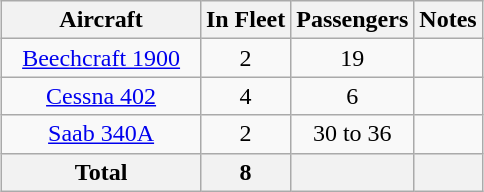<table class="wikitable" style="text-align:center; margin:0.5em auto">
<tr>
<th style="width:125px;">Aircraft</th>
<th>In Fleet</th>
<th>Passengers</th>
<th>Notes</th>
</tr>
<tr>
<td><a href='#'>Beechcraft 1900</a></td>
<td>2</td>
<td>19</td>
<td></td>
</tr>
<tr>
<td><a href='#'>Cessna 402</a></td>
<td>4</td>
<td>6</td>
<td></td>
</tr>
<tr>
<td><a href='#'>Saab 340A</a></td>
<td>2</td>
<td>30 to 36</td>
<td></td>
</tr>
<tr>
<th>Total</th>
<th>8</th>
<th></th>
<th colspan="3" class="unsortable"></th>
</tr>
</table>
